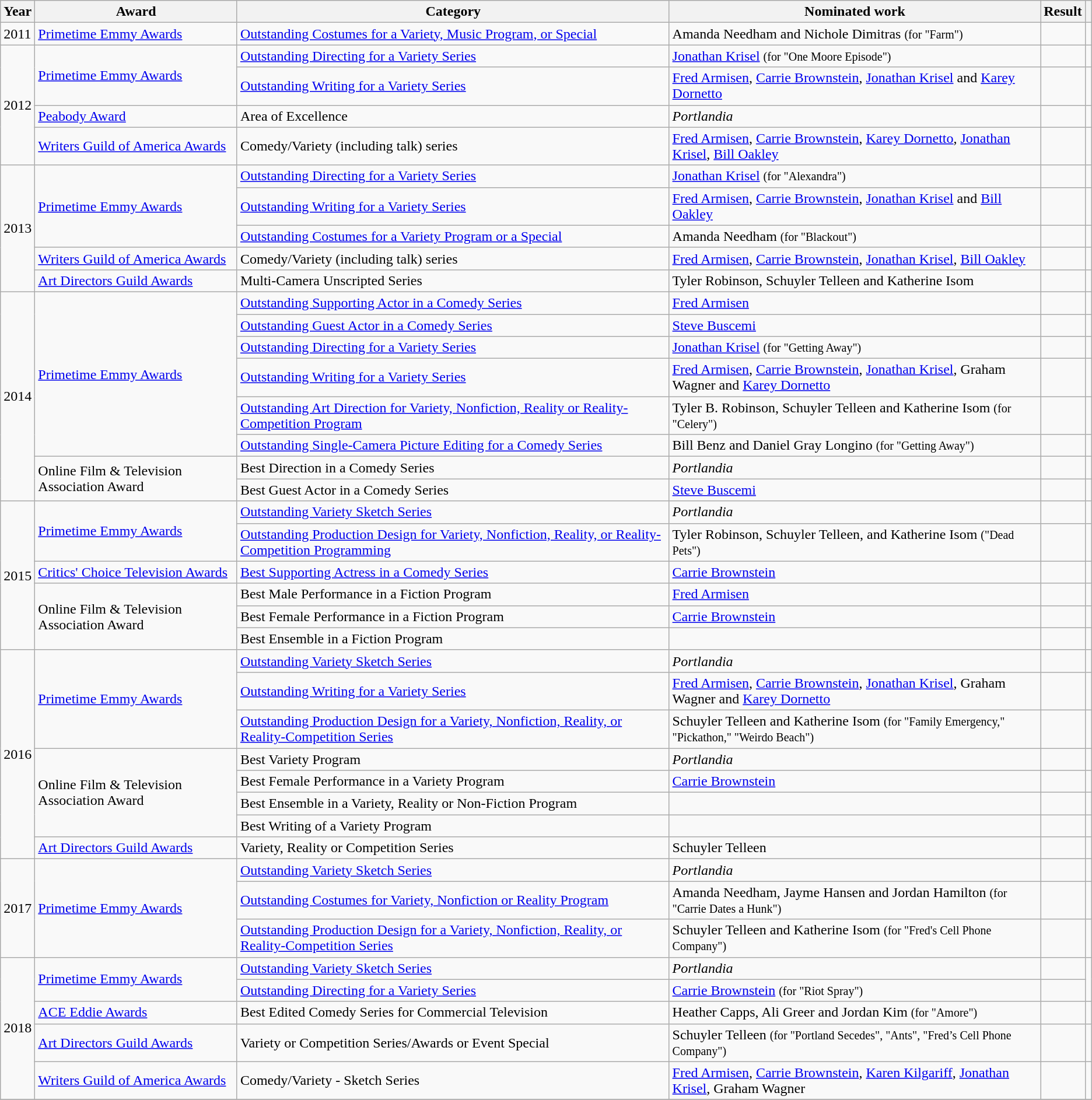<table class="wikitable">
<tr>
<th>Year</th>
<th>Award</th>
<th>Category</th>
<th>Nominated work</th>
<th>Result</th>
<th></th>
</tr>
<tr>
<td>2011</td>
<td><a href='#'>Primetime Emmy Awards</a></td>
<td><a href='#'>Outstanding Costumes for a Variety, Music Program, or Special</a></td>
<td>Amanda Needham and Nichole Dimitras <small>(for "Farm")</small></td>
<td></td>
<td></td>
</tr>
<tr>
<td rowspan= "4">2012</td>
<td rowspan= "2"><a href='#'>Primetime Emmy Awards</a></td>
<td><a href='#'>Outstanding Directing for a Variety Series</a></td>
<td><a href='#'>Jonathan Krisel</a> <small>(for "One Moore Episode")</small></td>
<td></td>
<td></td>
</tr>
<tr>
<td><a href='#'>Outstanding Writing for a Variety Series</a></td>
<td><a href='#'>Fred Armisen</a>, <a href='#'>Carrie Brownstein</a>, <a href='#'>Jonathan Krisel</a> and <a href='#'>Karey Dornetto</a></td>
<td></td>
<td></td>
</tr>
<tr>
<td><a href='#'>Peabody Award</a></td>
<td>Area of Excellence</td>
<td><em>Portlandia</em></td>
<td></td>
<td></td>
</tr>
<tr>
<td><a href='#'>Writers Guild of America Awards</a></td>
<td>Comedy/Variety (including talk) series</td>
<td><a href='#'>Fred Armisen</a>, <a href='#'>Carrie Brownstein</a>, <a href='#'>Karey Dornetto</a>, <a href='#'>Jonathan Krisel</a>, <a href='#'>Bill Oakley</a></td>
<td></td>
<td></td>
</tr>
<tr>
<td rowspan= "5">2013</td>
<td rowspan= "3"><a href='#'>Primetime Emmy Awards</a></td>
<td><a href='#'>Outstanding Directing for a Variety Series</a></td>
<td><a href='#'>Jonathan Krisel</a> <small>(for "Alexandra")</small></td>
<td></td>
<td></td>
</tr>
<tr>
<td><a href='#'>Outstanding Writing for a Variety Series</a></td>
<td><a href='#'>Fred Armisen</a>, <a href='#'>Carrie Brownstein</a>, <a href='#'>Jonathan Krisel</a> and <a href='#'>Bill Oakley</a></td>
<td></td>
<td></td>
</tr>
<tr>
<td><a href='#'>Outstanding Costumes for a Variety Program or a Special</a></td>
<td>Amanda Needham <small>(for "Blackout")</small></td>
<td></td>
<td></td>
</tr>
<tr>
<td><a href='#'>Writers Guild of America Awards</a></td>
<td>Comedy/Variety (including talk) series</td>
<td><a href='#'>Fred Armisen</a>, <a href='#'>Carrie Brownstein</a>, <a href='#'>Jonathan Krisel</a>, <a href='#'>Bill Oakley</a></td>
<td></td>
<td></td>
</tr>
<tr>
<td><a href='#'>Art Directors Guild Awards</a></td>
<td>Multi-Camera Unscripted Series</td>
<td>Tyler Robinson, Schuyler Telleen and Katherine Isom</td>
<td></td>
<td></td>
</tr>
<tr>
<td rowspan= "8">2014</td>
<td rowspan= "6"><a href='#'>Primetime Emmy Awards</a></td>
<td><a href='#'>Outstanding Supporting Actor in a Comedy Series</a></td>
<td><a href='#'>Fred Armisen</a></td>
<td></td>
<td></td>
</tr>
<tr>
<td><a href='#'>Outstanding Guest Actor in a Comedy Series</a></td>
<td><a href='#'>Steve Buscemi</a></td>
<td></td>
<td></td>
</tr>
<tr>
<td><a href='#'>Outstanding Directing for a Variety Series</a></td>
<td><a href='#'>Jonathan Krisel</a> <small>(for "Getting Away")</small></td>
<td></td>
<td></td>
</tr>
<tr>
<td><a href='#'>Outstanding Writing for a Variety Series</a></td>
<td><a href='#'>Fred Armisen</a>, <a href='#'>Carrie Brownstein</a>, <a href='#'>Jonathan Krisel</a>, Graham Wagner and <a href='#'>Karey Dornetto</a></td>
<td></td>
<td></td>
</tr>
<tr>
<td><a href='#'>Outstanding Art Direction for Variety, Nonfiction, Reality or Reality-Competition Program</a></td>
<td>Tyler B. Robinson, Schuyler Telleen and Katherine Isom <small>(for "Celery")</small></td>
<td></td>
<td></td>
</tr>
<tr>
<td><a href='#'>Outstanding Single-Camera Picture Editing for a Comedy Series</a></td>
<td>Bill Benz and Daniel Gray Longino <small>(for "Getting Away")</small></td>
<td></td>
<td></td>
</tr>
<tr>
<td rowspan= "2">Online Film & Television Association Award</td>
<td>Best Direction in a Comedy Series</td>
<td><em>Portlandia</em></td>
<td></td>
<td></td>
</tr>
<tr>
<td>Best Guest Actor in a Comedy Series</td>
<td><a href='#'>Steve Buscemi</a></td>
<td></td>
<td></td>
</tr>
<tr>
<td rowspan= "6">2015</td>
<td rowspan= "2"><a href='#'>Primetime Emmy Awards</a></td>
<td><a href='#'>Outstanding Variety Sketch Series</a></td>
<td><em>Portlandia</em></td>
<td></td>
<td></td>
</tr>
<tr>
<td><a href='#'>Outstanding Production Design for Variety, Nonfiction, Reality, or Reality-Competition Programming</a></td>
<td>Tyler Robinson, Schuyler Telleen, and Katherine Isom <small>("Dead Pets")</small></td>
<td></td>
<td></td>
</tr>
<tr>
<td><a href='#'>Critics' Choice Television Awards</a></td>
<td><a href='#'>Best Supporting Actress in a Comedy Series</a></td>
<td><a href='#'>Carrie Brownstein</a></td>
<td></td>
<td></td>
</tr>
<tr>
<td rowspan= "3">Online Film & Television Association Award</td>
<td>Best Male Performance in a Fiction Program</td>
<td><a href='#'>Fred Armisen</a></td>
<td></td>
<td></td>
</tr>
<tr>
<td>Best Female Performance in a Fiction Program</td>
<td><a href='#'>Carrie Brownstein</a></td>
<td></td>
<td></td>
</tr>
<tr>
<td>Best Ensemble in a Fiction Program</td>
<td></td>
<td></td>
<td></td>
</tr>
<tr>
<td rowspan= "8">2016</td>
<td rowspan= "3"><a href='#'>Primetime Emmy Awards</a></td>
<td><a href='#'>Outstanding Variety Sketch Series</a></td>
<td><em>Portlandia</em></td>
<td></td>
<td></td>
</tr>
<tr>
<td><a href='#'>Outstanding Writing for a Variety Series</a></td>
<td><a href='#'>Fred Armisen</a>, <a href='#'>Carrie Brownstein</a>, <a href='#'>Jonathan Krisel</a>, Graham Wagner and <a href='#'>Karey Dornetto</a></td>
<td></td>
<td></td>
</tr>
<tr>
<td><a href='#'>Outstanding Production Design for a Variety, Nonfiction, Reality, or Reality-Competition Series</a></td>
<td>Schuyler Telleen and Katherine Isom <small>(for "Family Emergency," "Pickathon," "Weirdo Beach")</small></td>
<td></td>
<td></td>
</tr>
<tr>
<td rowspan= "4">Online Film & Television Association Award</td>
<td>Best Variety Program</td>
<td><em>Portlandia</em></td>
<td></td>
<td></td>
</tr>
<tr>
<td>Best Female Performance in a Variety Program</td>
<td><a href='#'>Carrie Brownstein</a></td>
<td></td>
<td></td>
</tr>
<tr>
<td>Best Ensemble in a Variety, Reality or Non-Fiction Program</td>
<td></td>
<td></td>
<td></td>
</tr>
<tr>
<td>Best Writing of a Variety Program</td>
<td></td>
<td></td>
<td></td>
</tr>
<tr>
<td><a href='#'>Art Directors Guild Awards</a></td>
<td>Variety, Reality or Competition Series</td>
<td>Schuyler Telleen</td>
<td></td>
<td></td>
</tr>
<tr>
<td rowspan= "3">2017</td>
<td rowspan= "3"><a href='#'>Primetime Emmy Awards</a></td>
<td><a href='#'>Outstanding Variety Sketch Series</a></td>
<td><em>Portlandia</em></td>
<td></td>
<td></td>
</tr>
<tr>
<td><a href='#'>Outstanding Costumes for Variety, Nonfiction or Reality Program</a></td>
<td>Amanda Needham, Jayme Hansen and Jordan Hamilton <small>(for "Carrie Dates a Hunk")</small></td>
<td></td>
<td></td>
</tr>
<tr>
<td><a href='#'>Outstanding Production Design for a Variety, Nonfiction, Reality, or Reality-Competition Series</a></td>
<td>Schuyler Telleen and Katherine Isom <small>(for "Fred's Cell Phone Company")</small></td>
<td></td>
<td></td>
</tr>
<tr>
<td rowspan= "5">2018</td>
<td rowspan= "2"><a href='#'>Primetime Emmy Awards</a></td>
<td><a href='#'>Outstanding Variety Sketch Series</a></td>
<td><em>Portlandia</em></td>
<td></td>
<td rowspan="2" align="center"></td>
</tr>
<tr>
<td><a href='#'>Outstanding Directing for a Variety Series</a></td>
<td><a href='#'>Carrie Brownstein</a> <small>(for "Riot Spray")</small></td>
<td></td>
</tr>
<tr>
<td><a href='#'>ACE Eddie Awards</a></td>
<td>Best Edited Comedy Series for Commercial Television</td>
<td>Heather Capps, Ali Greer and Jordan Kim <small>(for "Amore")</small></td>
<td></td>
<td style="text-align:center;"></td>
</tr>
<tr>
<td><a href='#'>Art Directors Guild Awards</a></td>
<td>Variety or Competition Series/Awards or Event Special</td>
<td>Schuyler Telleen <small>(for "Portland Secedes", "Ants", "Fred’s Cell Phone Company")</small></td>
<td></td>
<td style="text-align:center;"></td>
</tr>
<tr>
<td><a href='#'>Writers Guild of America Awards</a></td>
<td>Comedy/Variety - Sketch Series</td>
<td><a href='#'>Fred Armisen</a>, <a href='#'>Carrie Brownstein</a>, <a href='#'>Karen Kilgariff</a>, <a href='#'>Jonathan Krisel</a>, Graham Wagner</td>
<td></td>
<td style="text-align:center;"></td>
</tr>
<tr>
</tr>
</table>
